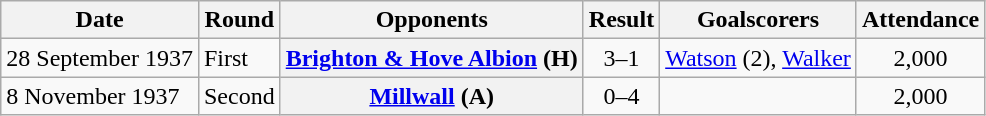<table class="wikitable plainrowheaders sortable">
<tr>
<th scope=col>Date</th>
<th scope=col>Round</th>
<th scope=col>Opponents</th>
<th scope=col>Result</th>
<th scope=col class=unsortable>Goalscorers</th>
<th scope=col>Attendance</th>
</tr>
<tr>
<td>28 September 1937</td>
<td>First</td>
<th scope=row><a href='#'>Brighton & Hove Albion</a> (H)</th>
<td align=center>3–1</td>
<td><a href='#'>Watson</a> (2), <a href='#'>Walker</a></td>
<td align=center>2,000</td>
</tr>
<tr>
<td>8 November 1937</td>
<td>Second</td>
<th scope=row><a href='#'>Millwall</a> (A)</th>
<td align=center>0–4</td>
<td></td>
<td align=center>2,000</td>
</tr>
</table>
